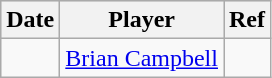<table class="wikitable">
<tr style="background:#ddd; text-align:center;">
<th>Date</th>
<th>Player</th>
<th>Ref</th>
</tr>
<tr>
<td></td>
<td><a href='#'>Brian Campbell</a></td>
<td></td>
</tr>
</table>
